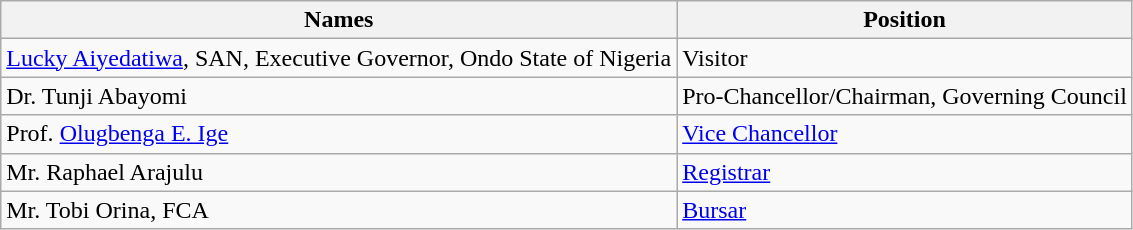<table class="wikitable">
<tr>
<th>Names</th>
<th>Position</th>
</tr>
<tr>
<td><a href='#'>Lucky Aiyedatiwa</a>, SAN, Executive Governor, Ondo State of Nigeria</td>
<td>Visitor</td>
</tr>
<tr>
<td>Dr. Tunji Abayomi</td>
<td>Pro-Chancellor/Chairman, Governing Council</td>
</tr>
<tr>
<td>Prof. <a href='#'>Olugbenga E. Ige</a></td>
<td><a href='#'>Vice Chancellor</a></td>
</tr>
<tr>
<td>Mr. Raphael Arajulu</td>
<td><a href='#'>Registrar</a></td>
</tr>
<tr>
<td>Mr. Tobi Orina, FCA</td>
<td><a href='#'>Bursar</a></td>
</tr>
</table>
